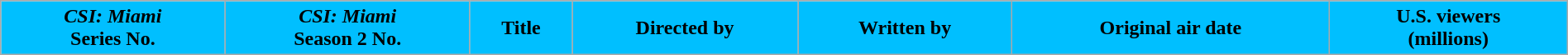<table class="wikitable plainrowheaders" style="width:100%; margin:auto">
<tr>
<th style="background:#00BFFF; color:#000; text-align:center;"><em>CSI: Miami</em><br>Series No.</th>
<th style="background:#00BFFF; color:#000; text-align:center;"><em>CSI: Miami</em><br>Season 2 No.</th>
<th ! style="background:#00BFFF; color:#000; text-align:center;">Title</th>
<th ! style="background:#00BFFF; color:#000; text-align:center;">Directed by</th>
<th ! style="background:#00BFFF; color:#000; text-align:center;">Written by</th>
<th ! style="background:#00BFFF; color:#000; text-align:center;">Original air date</th>
<th ! style="background:#00BFFF; color:#000; text-align:center;">U.S. viewers<br>(millions)<br></th>
</tr>
</table>
